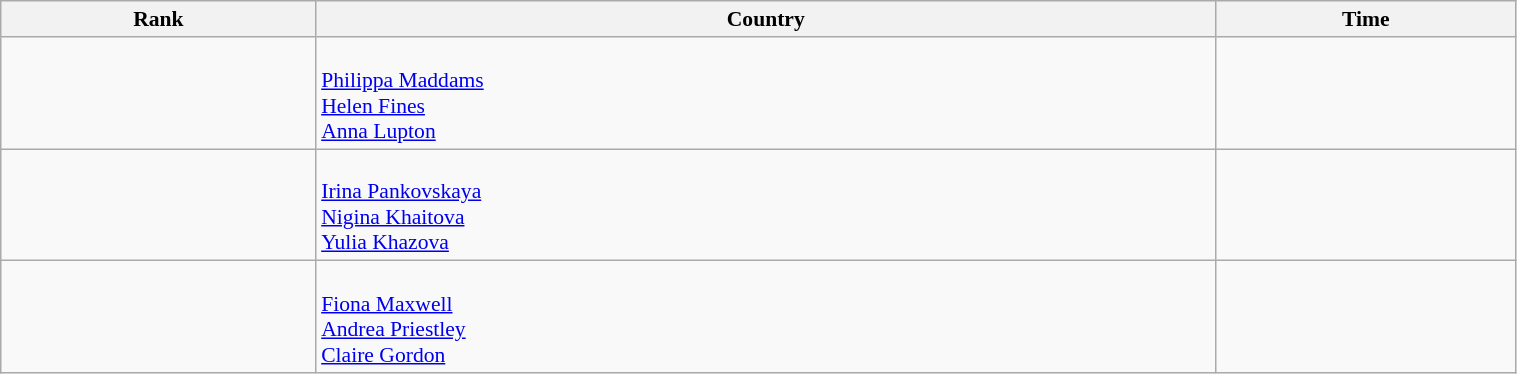<table class="wikitable" width=80% style="font-size:90%; text-align:left;">
<tr>
<th>Rank</th>
<th>Country</th>
<th>Time</th>
</tr>
<tr>
<td align="center"></td>
<td><br><a href='#'>Philippa Maddams</a><br><a href='#'>Helen Fines</a><br><a href='#'>Anna Lupton</a></td>
<td></td>
</tr>
<tr>
<td align="center"></td>
<td><br><a href='#'>Irina Pankovskaya</a><br><a href='#'>Nigina Khaitova</a><br><a href='#'>Yulia Khazova</a></td>
<td></td>
</tr>
<tr>
<td align="center"></td>
<td><br><a href='#'>Fiona Maxwell</a><br><a href='#'>Andrea Priestley</a><br><a href='#'>Claire Gordon</a></td>
<td></td>
</tr>
</table>
